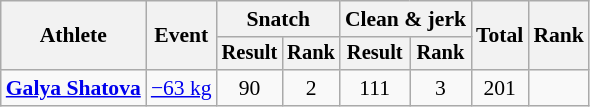<table class="wikitable" style="font-size:90%">
<tr>
<th rowspan="2">Athlete</th>
<th rowspan="2">Event</th>
<th colspan="2">Snatch</th>
<th colspan="2">Clean & jerk</th>
<th rowspan="2">Total</th>
<th rowspan="2">Rank</th>
</tr>
<tr style="font-size:95%">
<th>Result</th>
<th>Rank</th>
<th>Result</th>
<th>Rank</th>
</tr>
<tr align=center>
<td align=left><strong><a href='#'>Galya Shatova</a></strong></td>
<td align=left><a href='#'>−63 kg</a></td>
<td>90</td>
<td>2</td>
<td>111</td>
<td>3</td>
<td>201</td>
<td></td>
</tr>
</table>
